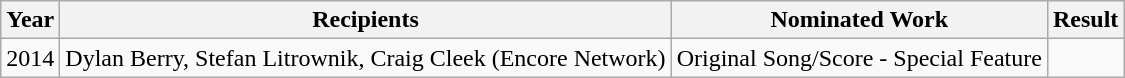<table class="wikitable">
<tr>
<th>Year</th>
<th>Recipients</th>
<th>Nominated Work</th>
<th>Result</th>
</tr>
<tr>
<td>2014</td>
<td>Dylan Berry, Stefan Litrownik, Craig Cleek (Encore Network)</td>
<td>Original Song/Score - Special Feature</td>
<td></td>
</tr>
</table>
